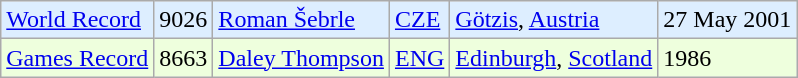<table class="wikitable">
<tr bgcolor = "ddeeff">
<td><a href='#'>World Record</a></td>
<td>9026</td>
<td><a href='#'>Roman Šebrle</a></td>
<td><a href='#'>CZE</a></td>
<td><a href='#'>Götzis</a>, <a href='#'>Austria</a></td>
<td>27 May 2001</td>
</tr>
<tr bgcolor = "eeffdd">
<td><a href='#'>Games Record</a></td>
<td>8663</td>
<td><a href='#'>Daley Thompson</a></td>
<td><a href='#'>ENG</a></td>
<td><a href='#'>Edinburgh</a>, <a href='#'>Scotland</a></td>
<td>1986</td>
</tr>
</table>
